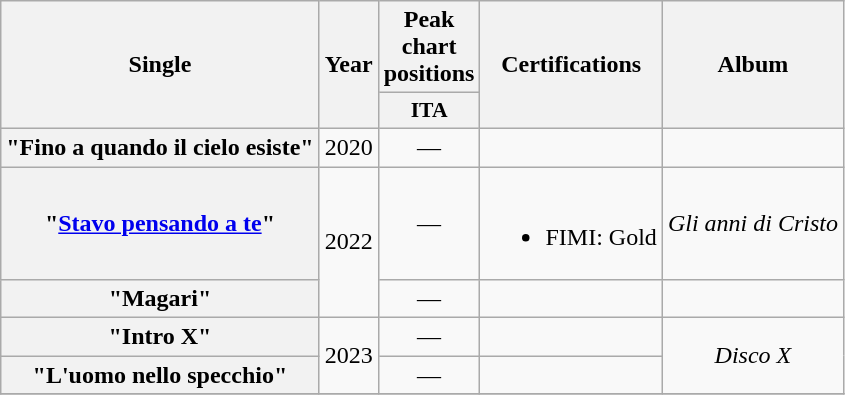<table class="wikitable plainrowheaders" style="text-align:center;">
<tr>
<th scope="col" rowspan="2">Single</th>
<th scope="col" rowspan="2">Year</th>
<th scope="col" colspan="1">Peak chart positions</th>
<th scope="col" rowspan="2">Certifications</th>
<th scope="col" rowspan="2">Album</th>
</tr>
<tr>
<th scope="col" style="width:3em;font-size:90%;">ITA</th>
</tr>
<tr>
<th scope="row">"Fino a quando il cielo esiste"<br></th>
<td>2020</td>
<td>—</td>
<td></td>
<td></td>
</tr>
<tr>
<th scope="row">"<a href='#'>Stavo pensando a te</a>"<br></th>
<td rowspan="2">2022</td>
<td>—</td>
<td><br><ul><li>FIMI: Gold</li></ul></td>
<td><em>Gli anni di Cristo</em></td>
</tr>
<tr>
<th scope="row">"Magari"<br></th>
<td>—</td>
<td></td>
<td></td>
</tr>
<tr>
<th scope="row">"Intro X"<br></th>
<td rowspan="2">2023</td>
<td>—</td>
<td></td>
<td rowspan="2"><em>Disco X</em></td>
</tr>
<tr>
<th scope="row">"L'uomo nello specchio"<br></th>
<td>—</td>
<td></td>
</tr>
<tr>
</tr>
</table>
